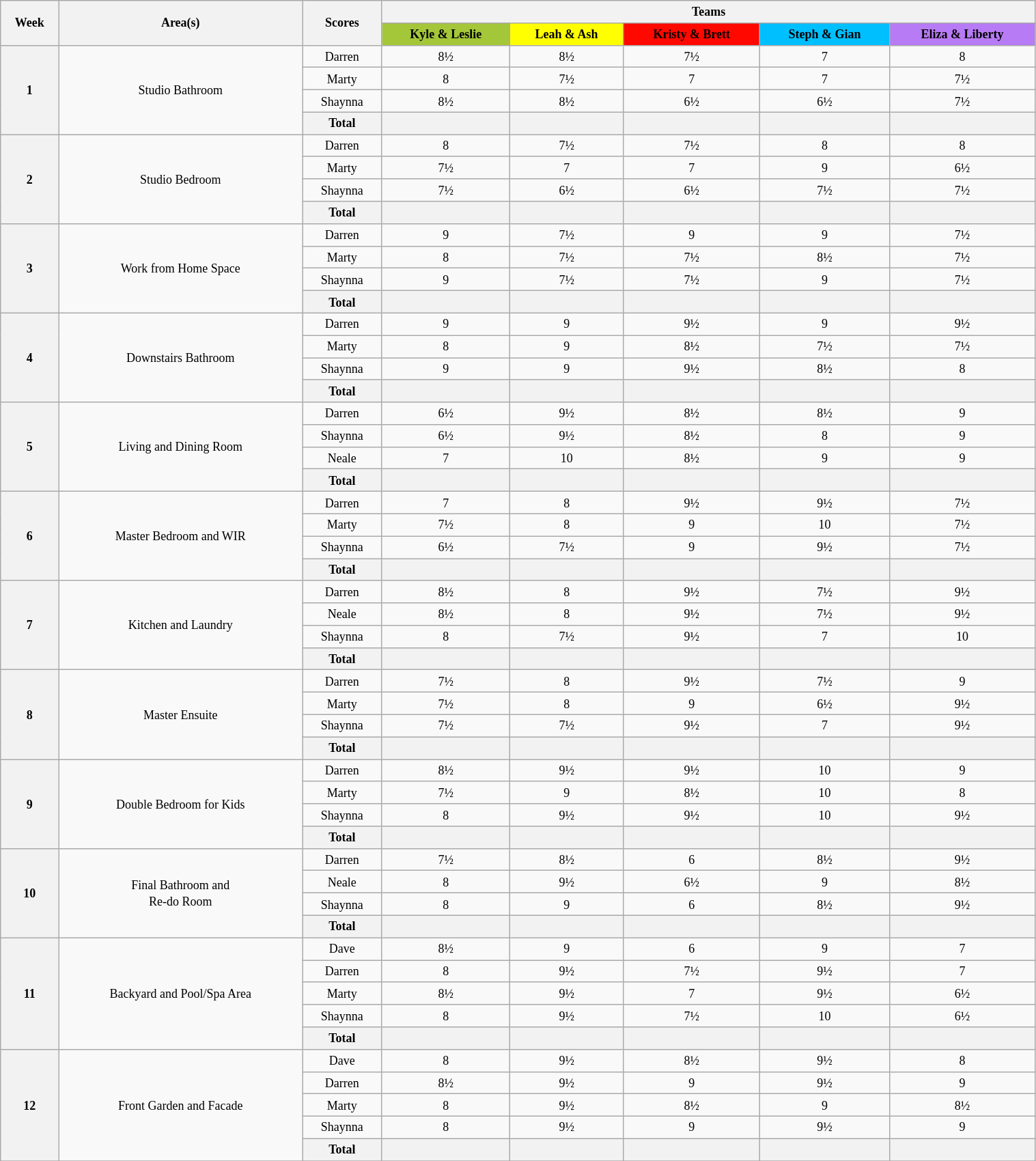<table class="wikitable" style="text-align: center; font-size: 9pt; line-height:16px; width:80%">
<tr>
<th scope="col" rowspan="2">Week</th>
<th scope="col" rowspan="2">Area(s)</th>
<th scope="col" rowspan="2">Scores</th>
<th scope="col" colspan="5">Teams</th>
</tr>
<tr>
<th style="background:#A4C639; color:black;">Kyle & Leslie</th>
<th style="background:yellow; color:black;">Leah & Ash</th>
<th style="background:#FF0800; color:black;">Kristy & Brett</th>
<th style="background:#00BFFF; color:black;">Steph & Gian</th>
<th style="background:#B87BF6; color:black;">Eliza & Liberty</th>
</tr>
<tr>
<th rowspan="4">1</th>
<td rowspan="4">Studio Bathroom</td>
<td>Darren</td>
<td>8½</td>
<td>8½</td>
<td>7½</td>
<td>7</td>
<td>8</td>
</tr>
<tr>
<td>Marty</td>
<td>8</td>
<td>7½</td>
<td>7</td>
<td>7</td>
<td>7½</td>
</tr>
<tr>
<td>Shaynna</td>
<td>8½</td>
<td>8½</td>
<td>6½</td>
<td>6½</td>
<td>7½</td>
</tr>
<tr>
<th>Total</th>
<th></th>
<th></th>
<th></th>
<th></th>
<th></th>
</tr>
<tr>
<th rowspan="4">2</th>
<td rowspan="4">Studio Bedroom</td>
<td>Darren</td>
<td>8</td>
<td>7½</td>
<td>7½</td>
<td>8</td>
<td>8</td>
</tr>
<tr>
<td>Marty</td>
<td>7½</td>
<td>7</td>
<td>7</td>
<td>9</td>
<td>6½</td>
</tr>
<tr>
<td>Shaynna</td>
<td>7½</td>
<td>6½</td>
<td>6½</td>
<td>7½</td>
<td>7½</td>
</tr>
<tr>
<th>Total</th>
<th></th>
<th></th>
<th></th>
<th></th>
<th></th>
</tr>
<tr>
<th rowspan="4">3</th>
<td rowspan="4">Work from Home Space</td>
<td>Darren</td>
<td>9</td>
<td>7½</td>
<td>9</td>
<td>9</td>
<td>7½</td>
</tr>
<tr>
<td>Marty</td>
<td>8</td>
<td>7½</td>
<td>7½</td>
<td>8½</td>
<td>7½</td>
</tr>
<tr>
<td>Shaynna</td>
<td>9</td>
<td>7½</td>
<td>7½</td>
<td>9</td>
<td>7½</td>
</tr>
<tr>
<th>Total</th>
<th></th>
<th></th>
<th></th>
<th></th>
<th></th>
</tr>
<tr>
<th rowspan="4">4</th>
<td rowspan="4">Downstairs Bathroom</td>
<td>Darren</td>
<td>9</td>
<td>9</td>
<td>9½</td>
<td>9</td>
<td>9½</td>
</tr>
<tr>
<td>Marty</td>
<td>8</td>
<td>9</td>
<td>8½</td>
<td>7½</td>
<td>7½</td>
</tr>
<tr>
<td>Shaynna</td>
<td>9</td>
<td>9</td>
<td>9½</td>
<td>8½</td>
<td>8</td>
</tr>
<tr>
<th>Total</th>
<th></th>
<th></th>
<th></th>
<th></th>
<th></th>
</tr>
<tr>
<th rowspan="4">5</th>
<td rowspan="4">Living and Dining Room</td>
<td>Darren</td>
<td>6½</td>
<td>9½</td>
<td>8½</td>
<td>8½</td>
<td>9</td>
</tr>
<tr>
<td>Shaynna</td>
<td>6½</td>
<td>9½</td>
<td>8½</td>
<td>8</td>
<td>9</td>
</tr>
<tr>
<td>Neale</td>
<td>7</td>
<td>10</td>
<td>8½</td>
<td>9</td>
<td>9</td>
</tr>
<tr>
<th>Total</th>
<th></th>
<th></th>
<th></th>
<th></th>
<th></th>
</tr>
<tr>
<th rowspan="4">6</th>
<td rowspan="4">Master Bedroom and WIR</td>
<td>Darren</td>
<td>7</td>
<td>8</td>
<td>9½</td>
<td>9½</td>
<td>7½</td>
</tr>
<tr>
<td>Marty</td>
<td>7½</td>
<td>8</td>
<td>9</td>
<td>10</td>
<td>7½</td>
</tr>
<tr>
<td>Shaynna</td>
<td>6½</td>
<td>7½</td>
<td>9</td>
<td>9½</td>
<td>7½</td>
</tr>
<tr>
<th>Total</th>
<th></th>
<th></th>
<th></th>
<th></th>
<th></th>
</tr>
<tr>
<th rowspan="4">7</th>
<td rowspan="4">Kitchen and Laundry</td>
<td>Darren</td>
<td>8½</td>
<td>8</td>
<td>9½</td>
<td>7½</td>
<td>9½</td>
</tr>
<tr>
<td>Neale</td>
<td>8½</td>
<td>8</td>
<td>9½</td>
<td>7½</td>
<td>9½</td>
</tr>
<tr>
<td>Shaynna</td>
<td>8</td>
<td>7½</td>
<td>9½</td>
<td>7</td>
<td>10</td>
</tr>
<tr>
<th>Total</th>
<th></th>
<th></th>
<th></th>
<th></th>
<th></th>
</tr>
<tr>
<th rowspan="4">8</th>
<td rowspan="4">Master Ensuite</td>
<td>Darren</td>
<td>7½</td>
<td>8</td>
<td>9½</td>
<td>7½</td>
<td>9</td>
</tr>
<tr>
<td>Marty</td>
<td>7½</td>
<td>8</td>
<td>9</td>
<td>6½</td>
<td>9½</td>
</tr>
<tr>
<td>Shaynna</td>
<td>7½</td>
<td>7½</td>
<td>9½</td>
<td>7</td>
<td>9½</td>
</tr>
<tr>
<th>Total</th>
<th></th>
<th></th>
<th></th>
<th></th>
<th></th>
</tr>
<tr>
<th rowspan="4">9</th>
<td rowspan="4">Double Bedroom for Kids</td>
<td>Darren</td>
<td>8½</td>
<td>9½</td>
<td>9½</td>
<td>10</td>
<td>9</td>
</tr>
<tr>
<td>Marty</td>
<td>7½</td>
<td>9</td>
<td>8½</td>
<td>10</td>
<td>8</td>
</tr>
<tr>
<td>Shaynna</td>
<td>8</td>
<td>9½</td>
<td>9½</td>
<td>10</td>
<td>9½</td>
</tr>
<tr>
<th>Total</th>
<th></th>
<th></th>
<th></th>
<th></th>
<th></th>
</tr>
<tr>
<th rowspan="4">10</th>
<td rowspan="4">Final Bathroom and<br>Re-do Room</td>
<td>Darren</td>
<td>7½</td>
<td>8½</td>
<td>6</td>
<td>8½</td>
<td>9½</td>
</tr>
<tr>
<td>Neale</td>
<td>8</td>
<td>9½</td>
<td>6½</td>
<td>9</td>
<td>8½</td>
</tr>
<tr>
<td>Shaynna</td>
<td>8</td>
<td>9</td>
<td>6</td>
<td>8½</td>
<td>9½</td>
</tr>
<tr>
<th>Total</th>
<th></th>
<th></th>
<th></th>
<th></th>
<th></th>
</tr>
<tr>
<th rowspan="5">11</th>
<td rowspan="5">Backyard and Pool/Spa Area</td>
<td>Dave</td>
<td>8½</td>
<td>9</td>
<td>6</td>
<td>9</td>
<td>7</td>
</tr>
<tr>
<td>Darren</td>
<td>8</td>
<td>9½</td>
<td>7½</td>
<td>9½</td>
<td>7</td>
</tr>
<tr>
<td>Marty</td>
<td>8½</td>
<td>9½</td>
<td>7</td>
<td>9½</td>
<td>6½</td>
</tr>
<tr>
<td>Shaynna</td>
<td>8</td>
<td>9½</td>
<td>7½</td>
<td>10</td>
<td>6½</td>
</tr>
<tr>
<th>Total</th>
<th></th>
<th></th>
<th></th>
<th></th>
<th></th>
</tr>
<tr>
<th rowspan="5">12</th>
<td rowspan="5">Front Garden and Facade</td>
<td>Dave</td>
<td>8</td>
<td>9½</td>
<td>8½</td>
<td>9½</td>
<td>8</td>
</tr>
<tr>
<td>Darren</td>
<td>8½</td>
<td>9½</td>
<td>9</td>
<td>9½</td>
<td>9</td>
</tr>
<tr>
<td>Marty</td>
<td>8</td>
<td>9½</td>
<td>8½</td>
<td>9</td>
<td>8½</td>
</tr>
<tr>
<td>Shaynna</td>
<td>8</td>
<td>9½</td>
<td>9</td>
<td>9½</td>
<td>9</td>
</tr>
<tr>
<th>Total</th>
<th></th>
<th></th>
<th></th>
<th></th>
<th></th>
</tr>
<tr>
</tr>
</table>
